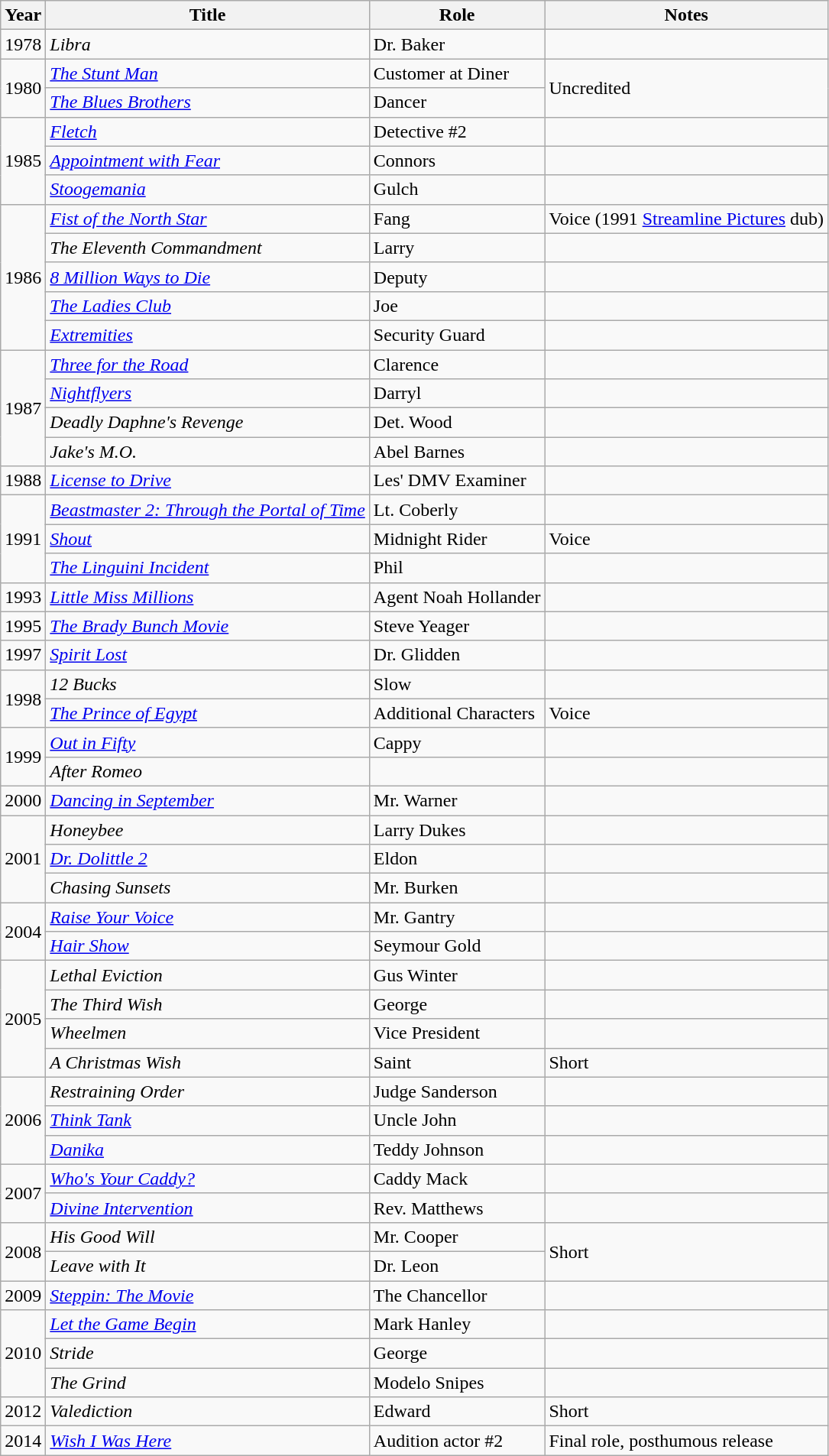<table class="wikitable sortable">
<tr>
<th>Year</th>
<th>Title</th>
<th>Role</th>
<th class="unsortable">Notes</th>
</tr>
<tr>
<td>1978</td>
<td><em>Libra</em></td>
<td>Dr. Baker</td>
<td></td>
</tr>
<tr>
<td rowspan="2">1980</td>
<td><em><a href='#'>The Stunt Man</a></em></td>
<td>Customer at Diner</td>
<td rowspan="2">Uncredited</td>
</tr>
<tr>
<td><em><a href='#'>The Blues Brothers</a></em></td>
<td>Dancer</td>
</tr>
<tr>
<td rowspan="3">1985</td>
<td><em><a href='#'>Fletch</a></em></td>
<td>Detective #2</td>
<td></td>
</tr>
<tr>
<td><em><a href='#'>Appointment with Fear</a></em></td>
<td>Connors</td>
<td></td>
</tr>
<tr>
<td><em><a href='#'>Stoogemania</a></em></td>
<td>Gulch</td>
<td></td>
</tr>
<tr>
<td rowspan="5">1986</td>
<td><em><a href='#'>Fist of the North Star</a></em></td>
<td>Fang</td>
<td>Voice (1991 <a href='#'>Streamline Pictures</a> dub)</td>
</tr>
<tr>
<td><em>The Eleventh Commandment</em></td>
<td>Larry</td>
<td></td>
</tr>
<tr>
<td><em><a href='#'>8 Million Ways to Die</a></em></td>
<td>Deputy</td>
<td></td>
</tr>
<tr>
<td><em><a href='#'>The Ladies Club</a></em></td>
<td>Joe</td>
<td></td>
</tr>
<tr>
<td><em><a href='#'>Extremities</a></em></td>
<td>Security Guard</td>
<td></td>
</tr>
<tr>
<td rowspan="4">1987</td>
<td><em><a href='#'>Three for the Road</a></em></td>
<td>Clarence</td>
<td></td>
</tr>
<tr>
<td><em><a href='#'>Nightflyers</a></em></td>
<td>Darryl</td>
<td></td>
</tr>
<tr>
<td><em>Deadly Daphne's Revenge</em></td>
<td>Det. Wood</td>
<td></td>
</tr>
<tr>
<td><em>Jake's M.O.</em></td>
<td>Abel Barnes</td>
<td></td>
</tr>
<tr>
<td>1988</td>
<td><em><a href='#'>License to Drive</a></em></td>
<td>Les' DMV Examiner</td>
<td></td>
</tr>
<tr>
<td rowspan="3">1991</td>
<td><em><a href='#'>Beastmaster 2: Through the Portal of Time</a></em></td>
<td>Lt. Coberly</td>
<td></td>
</tr>
<tr>
<td><em><a href='#'>Shout</a></em></td>
<td>Midnight Rider</td>
<td>Voice</td>
</tr>
<tr>
<td><em><a href='#'>The Linguini Incident</a></em></td>
<td>Phil</td>
<td></td>
</tr>
<tr>
<td>1993</td>
<td><em><a href='#'>Little Miss Millions</a></em></td>
<td>Agent Noah Hollander</td>
<td></td>
</tr>
<tr>
<td>1995</td>
<td><em><a href='#'>The Brady Bunch Movie</a></em></td>
<td>Steve Yeager</td>
<td></td>
</tr>
<tr>
<td>1997</td>
<td><em><a href='#'>Spirit Lost</a></em></td>
<td>Dr. Glidden</td>
<td></td>
</tr>
<tr>
<td rowspan="2">1998</td>
<td><em>12 Bucks</em></td>
<td>Slow</td>
<td></td>
</tr>
<tr>
<td><em><a href='#'>The Prince of Egypt</a></em></td>
<td>Additional Characters</td>
<td>Voice</td>
</tr>
<tr>
<td rowspan="2">1999</td>
<td><em><a href='#'>Out in Fifty</a></em></td>
<td>Cappy</td>
<td></td>
</tr>
<tr>
<td><em>After Romeo</em></td>
<td></td>
<td></td>
</tr>
<tr>
<td>2000</td>
<td><em><a href='#'>Dancing in September</a></em></td>
<td>Mr. Warner</td>
<td></td>
</tr>
<tr>
<td rowspan="3">2001</td>
<td><em>Honeybee</em></td>
<td>Larry Dukes</td>
<td></td>
</tr>
<tr>
<td><em><a href='#'>Dr. Dolittle 2</a></em></td>
<td>Eldon</td>
<td></td>
</tr>
<tr>
<td><em>Chasing Sunsets</em></td>
<td>Mr. Burken</td>
<td></td>
</tr>
<tr>
<td rowspan="2">2004</td>
<td><em><a href='#'>Raise Your Voice</a></em></td>
<td>Mr. Gantry</td>
<td></td>
</tr>
<tr>
<td><em><a href='#'>Hair Show</a></em></td>
<td>Seymour Gold</td>
<td></td>
</tr>
<tr>
<td rowspan="4">2005</td>
<td><em>Lethal Eviction</em></td>
<td>Gus Winter</td>
<td></td>
</tr>
<tr>
<td><em>The Third Wish</em></td>
<td>George</td>
<td></td>
</tr>
<tr>
<td><em>Wheelmen</em></td>
<td>Vice President</td>
<td></td>
</tr>
<tr>
<td><em>A Christmas Wish</em></td>
<td>Saint</td>
<td>Short</td>
</tr>
<tr>
<td rowspan="3">2006</td>
<td><em>Restraining Order</em></td>
<td>Judge Sanderson</td>
<td></td>
</tr>
<tr>
<td><em><a href='#'>Think Tank</a></em></td>
<td>Uncle John</td>
<td></td>
</tr>
<tr>
<td><em><a href='#'>Danika</a></em></td>
<td>Teddy Johnson</td>
<td></td>
</tr>
<tr>
<td rowspan="2">2007</td>
<td><em><a href='#'>Who's Your Caddy?</a></em></td>
<td>Caddy Mack</td>
<td></td>
</tr>
<tr>
<td><em><a href='#'>Divine Intervention</a></em></td>
<td>Rev. Matthews</td>
<td></td>
</tr>
<tr>
<td rowspan="2">2008</td>
<td><em>His Good Will</em></td>
<td>Mr. Cooper</td>
<td rowspan="2">Short</td>
</tr>
<tr>
<td><em>Leave with It</em></td>
<td>Dr. Leon</td>
</tr>
<tr>
<td>2009</td>
<td><em><a href='#'>Steppin: The Movie</a></em></td>
<td>The Chancellor</td>
<td></td>
</tr>
<tr>
<td rowspan="3">2010</td>
<td><em><a href='#'>Let the Game Begin</a></em></td>
<td>Mark Hanley</td>
<td></td>
</tr>
<tr>
<td><em>Stride</em></td>
<td>George</td>
<td></td>
</tr>
<tr>
<td><em>The Grind</em></td>
<td>Modelo Snipes</td>
<td></td>
</tr>
<tr>
<td>2012</td>
<td><em>Valediction</em></td>
<td>Edward</td>
<td>Short</td>
</tr>
<tr>
<td>2014</td>
<td><em><a href='#'>Wish I Was Here</a></em></td>
<td>Audition actor #2</td>
<td>Final role, posthumous release</td>
</tr>
</table>
